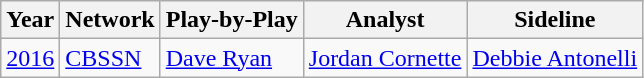<table class="wikitable sortable">
<tr>
<th>Year</th>
<th>Network</th>
<th>Play-by-Play</th>
<th>Analyst</th>
<th>Sideline</th>
</tr>
<tr>
<td><a href='#'>2016</a></td>
<td><a href='#'>CBSSN</a></td>
<td><a href='#'>Dave Ryan</a></td>
<td><a href='#'>Jordan Cornette</a></td>
<td><a href='#'>Debbie Antonelli</a></td>
</tr>
</table>
